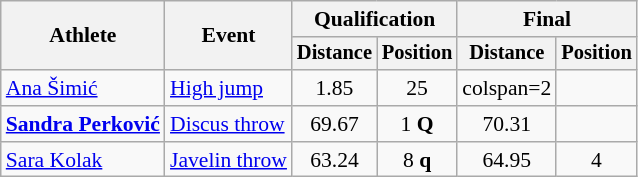<table class=wikitable style=font-size:90%>
<tr>
<th rowspan=2>Athlete</th>
<th rowspan=2>Event</th>
<th colspan=2>Qualification</th>
<th colspan=2>Final</th>
</tr>
<tr style=font-size:95%>
<th>Distance</th>
<th>Position</th>
<th>Distance</th>
<th>Position</th>
</tr>
<tr align=center>
<td align=left><a href='#'>Ana Šimić</a></td>
<td align=left><a href='#'>High jump</a></td>
<td>1.85</td>
<td>25</td>
<td>colspan=2 </td>
</tr>
<tr align=center>
<td align=left><strong><a href='#'>Sandra Perković</a></strong></td>
<td align=left><a href='#'>Discus throw</a></td>
<td>69.67</td>
<td>1 <strong>Q</strong></td>
<td>70.31</td>
<td></td>
</tr>
<tr align=center>
<td align=left><a href='#'>Sara Kolak</a></td>
<td align=left><a href='#'>Javelin throw</a></td>
<td>63.24</td>
<td>8 <strong>q</strong></td>
<td>64.95</td>
<td>4</td>
</tr>
</table>
